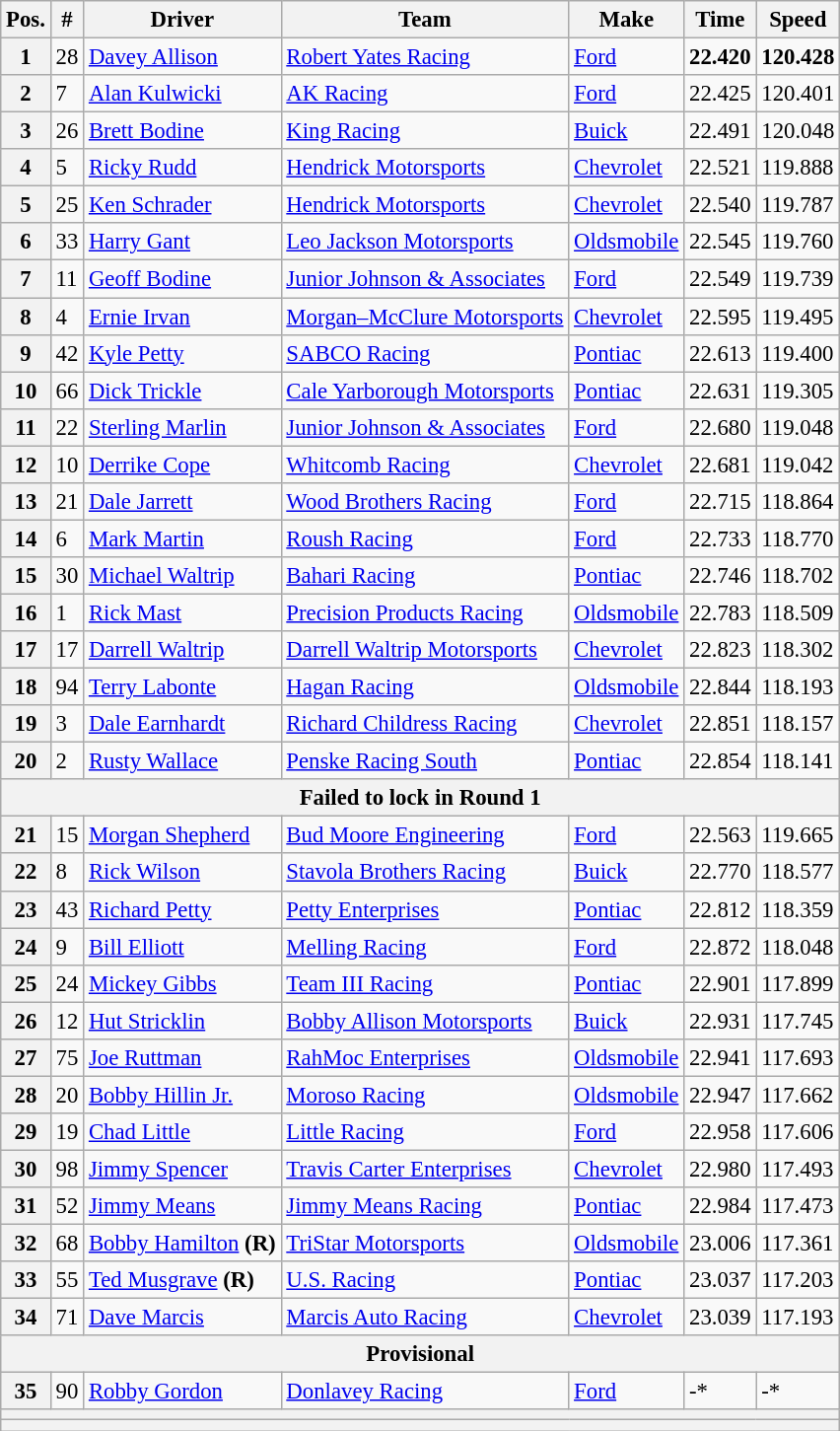<table class="wikitable" style="font-size:95%">
<tr>
<th>Pos.</th>
<th>#</th>
<th>Driver</th>
<th>Team</th>
<th>Make</th>
<th>Time</th>
<th>Speed</th>
</tr>
<tr>
<th>1</th>
<td>28</td>
<td><a href='#'>Davey Allison</a></td>
<td><a href='#'>Robert Yates Racing</a></td>
<td><a href='#'>Ford</a></td>
<td><strong>22.420</strong></td>
<td><strong>120.428</strong></td>
</tr>
<tr>
<th>2</th>
<td>7</td>
<td><a href='#'>Alan Kulwicki</a></td>
<td><a href='#'>AK Racing</a></td>
<td><a href='#'>Ford</a></td>
<td>22.425</td>
<td>120.401</td>
</tr>
<tr>
<th>3</th>
<td>26</td>
<td><a href='#'>Brett Bodine</a></td>
<td><a href='#'>King Racing</a></td>
<td><a href='#'>Buick</a></td>
<td>22.491</td>
<td>120.048</td>
</tr>
<tr>
<th>4</th>
<td>5</td>
<td><a href='#'>Ricky Rudd</a></td>
<td><a href='#'>Hendrick Motorsports</a></td>
<td><a href='#'>Chevrolet</a></td>
<td>22.521</td>
<td>119.888</td>
</tr>
<tr>
<th>5</th>
<td>25</td>
<td><a href='#'>Ken Schrader</a></td>
<td><a href='#'>Hendrick Motorsports</a></td>
<td><a href='#'>Chevrolet</a></td>
<td>22.540</td>
<td>119.787</td>
</tr>
<tr>
<th>6</th>
<td>33</td>
<td><a href='#'>Harry Gant</a></td>
<td><a href='#'>Leo Jackson Motorsports</a></td>
<td><a href='#'>Oldsmobile</a></td>
<td>22.545</td>
<td>119.760</td>
</tr>
<tr>
<th>7</th>
<td>11</td>
<td><a href='#'>Geoff Bodine</a></td>
<td><a href='#'>Junior Johnson & Associates</a></td>
<td><a href='#'>Ford</a></td>
<td>22.549</td>
<td>119.739</td>
</tr>
<tr>
<th>8</th>
<td>4</td>
<td><a href='#'>Ernie Irvan</a></td>
<td><a href='#'>Morgan–McClure Motorsports</a></td>
<td><a href='#'>Chevrolet</a></td>
<td>22.595</td>
<td>119.495</td>
</tr>
<tr>
<th>9</th>
<td>42</td>
<td><a href='#'>Kyle Petty</a></td>
<td><a href='#'>SABCO Racing</a></td>
<td><a href='#'>Pontiac</a></td>
<td>22.613</td>
<td>119.400</td>
</tr>
<tr>
<th>10</th>
<td>66</td>
<td><a href='#'>Dick Trickle</a></td>
<td><a href='#'>Cale Yarborough Motorsports</a></td>
<td><a href='#'>Pontiac</a></td>
<td>22.631</td>
<td>119.305</td>
</tr>
<tr>
<th>11</th>
<td>22</td>
<td><a href='#'>Sterling Marlin</a></td>
<td><a href='#'>Junior Johnson & Associates</a></td>
<td><a href='#'>Ford</a></td>
<td>22.680</td>
<td>119.048</td>
</tr>
<tr>
<th>12</th>
<td>10</td>
<td><a href='#'>Derrike Cope</a></td>
<td><a href='#'>Whitcomb Racing</a></td>
<td><a href='#'>Chevrolet</a></td>
<td>22.681</td>
<td>119.042</td>
</tr>
<tr>
<th>13</th>
<td>21</td>
<td><a href='#'>Dale Jarrett</a></td>
<td><a href='#'>Wood Brothers Racing</a></td>
<td><a href='#'>Ford</a></td>
<td>22.715</td>
<td>118.864</td>
</tr>
<tr>
<th>14</th>
<td>6</td>
<td><a href='#'>Mark Martin</a></td>
<td><a href='#'>Roush Racing</a></td>
<td><a href='#'>Ford</a></td>
<td>22.733</td>
<td>118.770</td>
</tr>
<tr>
<th>15</th>
<td>30</td>
<td><a href='#'>Michael Waltrip</a></td>
<td><a href='#'>Bahari Racing</a></td>
<td><a href='#'>Pontiac</a></td>
<td>22.746</td>
<td>118.702</td>
</tr>
<tr>
<th>16</th>
<td>1</td>
<td><a href='#'>Rick Mast</a></td>
<td><a href='#'>Precision Products Racing</a></td>
<td><a href='#'>Oldsmobile</a></td>
<td>22.783</td>
<td>118.509</td>
</tr>
<tr>
<th>17</th>
<td>17</td>
<td><a href='#'>Darrell Waltrip</a></td>
<td><a href='#'>Darrell Waltrip Motorsports</a></td>
<td><a href='#'>Chevrolet</a></td>
<td>22.823</td>
<td>118.302</td>
</tr>
<tr>
<th>18</th>
<td>94</td>
<td><a href='#'>Terry Labonte</a></td>
<td><a href='#'>Hagan Racing</a></td>
<td><a href='#'>Oldsmobile</a></td>
<td>22.844</td>
<td>118.193</td>
</tr>
<tr>
<th>19</th>
<td>3</td>
<td><a href='#'>Dale Earnhardt</a></td>
<td><a href='#'>Richard Childress Racing</a></td>
<td><a href='#'>Chevrolet</a></td>
<td>22.851</td>
<td>118.157</td>
</tr>
<tr>
<th>20</th>
<td>2</td>
<td><a href='#'>Rusty Wallace</a></td>
<td><a href='#'>Penske Racing South</a></td>
<td><a href='#'>Pontiac</a></td>
<td>22.854</td>
<td>118.141</td>
</tr>
<tr>
<th colspan="7">Failed to lock in Round 1</th>
</tr>
<tr>
<th>21</th>
<td>15</td>
<td><a href='#'>Morgan Shepherd</a></td>
<td><a href='#'>Bud Moore Engineering</a></td>
<td><a href='#'>Ford</a></td>
<td>22.563</td>
<td>119.665</td>
</tr>
<tr>
<th>22</th>
<td>8</td>
<td><a href='#'>Rick Wilson</a></td>
<td><a href='#'>Stavola Brothers Racing</a></td>
<td><a href='#'>Buick</a></td>
<td>22.770</td>
<td>118.577</td>
</tr>
<tr>
<th>23</th>
<td>43</td>
<td><a href='#'>Richard Petty</a></td>
<td><a href='#'>Petty Enterprises</a></td>
<td><a href='#'>Pontiac</a></td>
<td>22.812</td>
<td>118.359</td>
</tr>
<tr>
<th>24</th>
<td>9</td>
<td><a href='#'>Bill Elliott</a></td>
<td><a href='#'>Melling Racing</a></td>
<td><a href='#'>Ford</a></td>
<td>22.872</td>
<td>118.048</td>
</tr>
<tr>
<th>25</th>
<td>24</td>
<td><a href='#'>Mickey Gibbs</a></td>
<td><a href='#'>Team III Racing</a></td>
<td><a href='#'>Pontiac</a></td>
<td>22.901</td>
<td>117.899</td>
</tr>
<tr>
<th>26</th>
<td>12</td>
<td><a href='#'>Hut Stricklin</a></td>
<td><a href='#'>Bobby Allison Motorsports</a></td>
<td><a href='#'>Buick</a></td>
<td>22.931</td>
<td>117.745</td>
</tr>
<tr>
<th>27</th>
<td>75</td>
<td><a href='#'>Joe Ruttman</a></td>
<td><a href='#'>RahMoc Enterprises</a></td>
<td><a href='#'>Oldsmobile</a></td>
<td>22.941</td>
<td>117.693</td>
</tr>
<tr>
<th>28</th>
<td>20</td>
<td><a href='#'>Bobby Hillin Jr.</a></td>
<td><a href='#'>Moroso Racing</a></td>
<td><a href='#'>Oldsmobile</a></td>
<td>22.947</td>
<td>117.662</td>
</tr>
<tr>
<th>29</th>
<td>19</td>
<td><a href='#'>Chad Little</a></td>
<td><a href='#'>Little Racing</a></td>
<td><a href='#'>Ford</a></td>
<td>22.958</td>
<td>117.606</td>
</tr>
<tr>
<th>30</th>
<td>98</td>
<td><a href='#'>Jimmy Spencer</a></td>
<td><a href='#'>Travis Carter Enterprises</a></td>
<td><a href='#'>Chevrolet</a></td>
<td>22.980</td>
<td>117.493</td>
</tr>
<tr>
<th>31</th>
<td>52</td>
<td><a href='#'>Jimmy Means</a></td>
<td><a href='#'>Jimmy Means Racing</a></td>
<td><a href='#'>Pontiac</a></td>
<td>22.984</td>
<td>117.473</td>
</tr>
<tr>
<th>32</th>
<td>68</td>
<td><a href='#'>Bobby Hamilton</a> <strong>(R)</strong></td>
<td><a href='#'>TriStar Motorsports</a></td>
<td><a href='#'>Oldsmobile</a></td>
<td>23.006</td>
<td>117.361</td>
</tr>
<tr>
<th>33</th>
<td>55</td>
<td><a href='#'>Ted Musgrave</a> <strong>(R)</strong></td>
<td><a href='#'>U.S. Racing</a></td>
<td><a href='#'>Pontiac</a></td>
<td>23.037</td>
<td>117.203</td>
</tr>
<tr>
<th>34</th>
<td>71</td>
<td><a href='#'>Dave Marcis</a></td>
<td><a href='#'>Marcis Auto Racing</a></td>
<td><a href='#'>Chevrolet</a></td>
<td>23.039</td>
<td>117.193</td>
</tr>
<tr>
<th colspan="7">Provisional</th>
</tr>
<tr>
<th>35</th>
<td>90</td>
<td><a href='#'>Robby Gordon</a></td>
<td><a href='#'>Donlavey Racing</a></td>
<td><a href='#'>Ford</a></td>
<td>-*</td>
<td>-*</td>
</tr>
<tr>
<th colspan="7"></th>
</tr>
<tr>
<th colspan="7"></th>
</tr>
</table>
